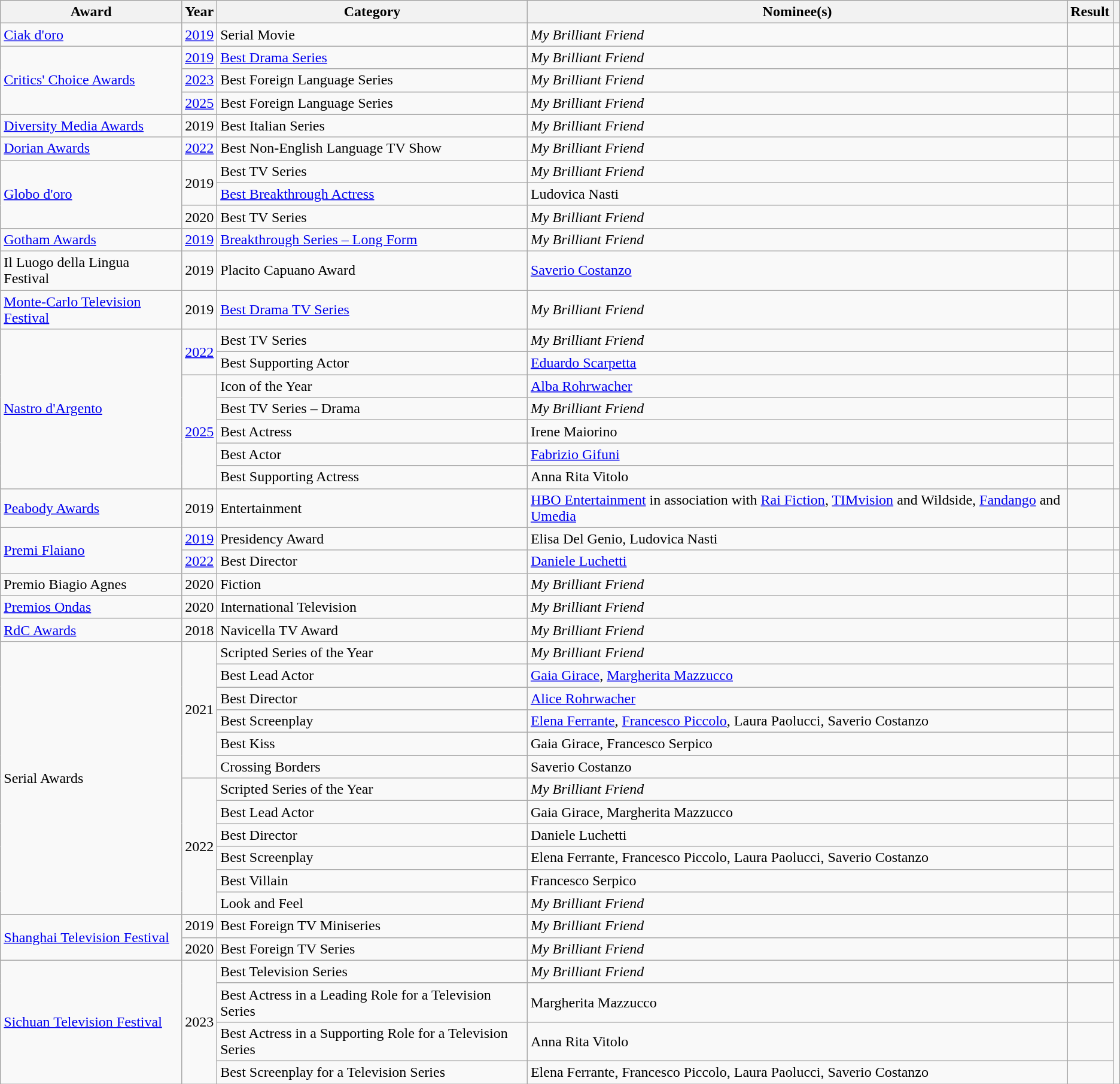<table class="wikitable">
<tr>
<th>Award</th>
<th>Year</th>
<th>Category</th>
<th>Nominee(s)</th>
<th>Result</th>
<th></th>
</tr>
<tr>
<td><a href='#'>Ciak d'oro</a></td>
<td align="center"><a href='#'>2019</a></td>
<td>Serial Movie</td>
<td><em>My Brilliant Friend</em></td>
<td></td>
<td align="center"></td>
</tr>
<tr>
<td rowspan="3"><a href='#'>Critics' Choice Awards</a></td>
<td align="center"><a href='#'>2019</a></td>
<td><a href='#'>Best Drama Series</a></td>
<td><em>My Brilliant Friend</em></td>
<td></td>
<td align="center"></td>
</tr>
<tr>
<td align="center"><a href='#'>2023</a></td>
<td>Best Foreign Language Series</td>
<td><em>My Brilliant Friend</em></td>
<td></td>
<td align="center"></td>
</tr>
<tr>
<td align="center"><a href='#'>2025</a></td>
<td>Best Foreign Language Series</td>
<td><em>My Brilliant Friend</em></td>
<td></td>
<td align="center"></td>
</tr>
<tr>
<td><a href='#'>Diversity Media Awards</a></td>
<td align="center">2019</td>
<td>Best Italian Series</td>
<td><em>My Brilliant Friend</em></td>
<td></td>
<td align="center"></td>
</tr>
<tr>
<td><a href='#'>Dorian Awards</a></td>
<td align="center"><a href='#'>2022</a></td>
<td>Best Non-English Language TV Show</td>
<td><em>My Brilliant Friend</em></td>
<td></td>
<td align="center"></td>
</tr>
<tr>
<td rowspan="3"><a href='#'>Globo d'oro</a></td>
<td rowspan="2" align="center">2019</td>
<td>Best TV Series</td>
<td><em>My Brilliant Friend</em></td>
<td></td>
<td rowspan="2" align="center"></td>
</tr>
<tr>
<td><a href='#'>Best Breakthrough Actress</a></td>
<td>Ludovica Nasti</td>
<td></td>
</tr>
<tr>
<td align="center">2020</td>
<td>Best TV Series</td>
<td><em>My Brilliant Friend</em></td>
<td></td>
<td align="center"></td>
</tr>
<tr>
<td><a href='#'>Gotham Awards</a></td>
<td align="center"><a href='#'>2019</a></td>
<td><a href='#'>Breakthrough Series – Long Form</a></td>
<td><em>My Brilliant Friend</em></td>
<td></td>
<td align="center"></td>
</tr>
<tr>
<td>Il Luogo della Lingua Festival</td>
<td align="center">2019</td>
<td>Placito Capuano Award</td>
<td><a href='#'>Saverio Costanzo</a></td>
<td></td>
<td align="center"></td>
</tr>
<tr>
<td><a href='#'>Monte-Carlo Television Festival</a></td>
<td align="center">2019</td>
<td><a href='#'>Best Drama TV Series</a></td>
<td><em>My Brilliant Friend</em></td>
<td></td>
<td align="center"></td>
</tr>
<tr>
<td rowspan="7"><a href='#'>Nastro d'Argento</a></td>
<td rowspan="2" align="center"><a href='#'>2022</a></td>
<td>Best TV Series</td>
<td><em>My Brilliant Friend</em></td>
<td></td>
<td rowspan="2" align="center"></td>
</tr>
<tr>
<td>Best Supporting Actor</td>
<td><a href='#'>Eduardo Scarpetta</a></td>
<td></td>
</tr>
<tr>
<td rowspan="5" align="center"><a href='#'>2025</a></td>
<td>Icon of the Year</td>
<td><a href='#'>Alba Rohrwacher</a></td>
<td></td>
<td rowspan="5" align="center"></td>
</tr>
<tr>
<td>Best TV Series – Drama</td>
<td><em>My Brilliant Friend</em></td>
<td></td>
</tr>
<tr>
<td>Best Actress</td>
<td>Irene Maiorino</td>
<td></td>
</tr>
<tr>
<td>Best Actor</td>
<td><a href='#'>Fabrizio Gifuni</a></td>
<td></td>
</tr>
<tr>
<td>Best Supporting Actress</td>
<td>Anna Rita Vitolo</td>
<td></td>
</tr>
<tr>
<td><a href='#'>Peabody Awards</a></td>
<td align="center">2019</td>
<td>Entertainment</td>
<td><a href='#'>HBO Entertainment</a> in association with <a href='#'>Rai Fiction</a>, <a href='#'>TIMvision</a> and Wildside, <a href='#'>Fandango</a> and <a href='#'>Umedia</a></td>
<td></td>
<td align="center"></td>
</tr>
<tr>
<td rowspan="2"><a href='#'>Premi Flaiano</a></td>
<td align="center"><a href='#'>2019</a></td>
<td>Presidency Award</td>
<td>Elisa Del Genio, Ludovica Nasti</td>
<td></td>
<td align="center"></td>
</tr>
<tr>
<td align="center"><a href='#'>2022</a></td>
<td>Best Director</td>
<td><a href='#'>Daniele Luchetti</a></td>
<td></td>
<td align="center"></td>
</tr>
<tr>
<td>Premio Biagio Agnes</td>
<td align="center">2020</td>
<td>Fiction</td>
<td><em>My Brilliant Friend</em></td>
<td></td>
<td align="center"></td>
</tr>
<tr>
<td><a href='#'>Premios Ondas</a></td>
<td align="center">2020</td>
<td>International Television</td>
<td><em>My Brilliant Friend</em></td>
<td></td>
<td align="center"></td>
</tr>
<tr>
<td><a href='#'>RdC Awards</a></td>
<td align="center">2018</td>
<td>Navicella TV Award</td>
<td><em>My Brilliant Friend</em></td>
<td></td>
<td align="center"></td>
</tr>
<tr>
<td rowspan="12">Serial Awards</td>
<td rowspan="6" align="center">2021</td>
<td>Scripted Series of the Year</td>
<td><em>My Brilliant Friend</em></td>
<td></td>
<td rowspan="5" align="center"></td>
</tr>
<tr>
<td>Best Lead Actor</td>
<td><a href='#'>Gaia Girace</a>, <a href='#'>Margherita Mazzucco</a></td>
<td></td>
</tr>
<tr>
<td>Best Director</td>
<td><a href='#'>Alice Rohrwacher</a></td>
<td></td>
</tr>
<tr>
<td>Best Screenplay</td>
<td><a href='#'>Elena Ferrante</a>, <a href='#'>Francesco Piccolo</a>, Laura Paolucci, Saverio Costanzo</td>
<td></td>
</tr>
<tr>
<td>Best Kiss</td>
<td>Gaia Girace, Francesco Serpico</td>
<td></td>
</tr>
<tr>
<td>Crossing Borders</td>
<td>Saverio Costanzo</td>
<td></td>
</tr>
<tr>
<td rowspan="6" align="center">2022</td>
<td>Scripted Series of the Year</td>
<td><em>My Brilliant Friend</em></td>
<td></td>
<td rowspan="6" align="center"></td>
</tr>
<tr>
<td>Best Lead Actor</td>
<td>Gaia Girace, Margherita Mazzucco</td>
<td></td>
</tr>
<tr>
<td>Best Director</td>
<td>Daniele Luchetti</td>
<td></td>
</tr>
<tr>
<td>Best Screenplay</td>
<td>Elena Ferrante, Francesco Piccolo, Laura Paolucci, Saverio Costanzo</td>
<td></td>
</tr>
<tr>
<td>Best Villain</td>
<td>Francesco Serpico</td>
<td></td>
</tr>
<tr>
<td>Look and Feel</td>
<td><em>My Brilliant Friend</em></td>
<td></td>
</tr>
<tr>
<td rowspan="2"><a href='#'>Shanghai Television Festival</a></td>
<td align="center">2019</td>
<td>Best Foreign TV Miniseries</td>
<td><em>My Brilliant Friend</em></td>
<td></td>
<td align="center"></td>
</tr>
<tr>
<td align="center">2020</td>
<td>Best Foreign TV Series</td>
<td><em>My Brilliant Friend</em></td>
<td></td>
<td align="center"></td>
</tr>
<tr>
<td rowspan="4"><a href='#'>Sichuan Television Festival</a></td>
<td rowspan="4" align="center">2023</td>
<td>Best Television Series</td>
<td><em>My Brilliant Friend</em></td>
<td></td>
<td rowspan="4" align="center"></td>
</tr>
<tr>
<td>Best Actress in a Leading Role for a Television Series</td>
<td>Margherita Mazzucco</td>
<td></td>
</tr>
<tr>
<td>Best Actress in a Supporting Role for a Television Series</td>
<td>Anna Rita Vitolo</td>
<td></td>
</tr>
<tr>
<td>Best Screenplay for a Television Series</td>
<td>Elena Ferrante, Francesco Piccolo, Laura Paolucci, Saverio Costanzo</td>
<td></td>
</tr>
</table>
